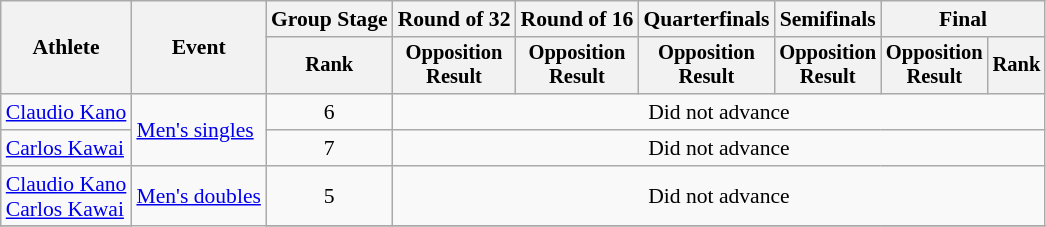<table class="wikitable" border="1" style="font-size:90%">
<tr>
<th rowspan="2">Athlete</th>
<th rowspan="2">Event</th>
<th>Group Stage</th>
<th>Round of 32</th>
<th>Round of 16</th>
<th>Quarterfinals</th>
<th>Semifinals</th>
<th colspan=2>Final</th>
</tr>
<tr style="font-size:95%">
<th>Rank</th>
<th>Opposition<br>Result</th>
<th>Opposition<br>Result</th>
<th>Opposition<br>Result</th>
<th>Opposition<br>Result</th>
<th>Opposition<br>Result</th>
<th>Rank</th>
</tr>
<tr>
<td><a href='#'>Claudio Kano</a></td>
<td rowspan=2><a href='#'>Men's singles</a></td>
<td colspan=1 align=center>6</td>
<td colspan=7 align=center>Did not advance</td>
</tr>
<tr>
<td><a href='#'>Carlos Kawai</a></td>
<td colspan=1 align=center>7</td>
<td colspan=7 align=center>Did not advance</td>
</tr>
<tr>
<td><a href='#'>Claudio Kano</a><br><a href='#'>Carlos Kawai</a></td>
<td rowspan=2><a href='#'>Men's doubles</a></td>
<td colspan=1 align=center>5</td>
<td colspan=7 align=center>Did not advance</td>
</tr>
<tr>
</tr>
</table>
